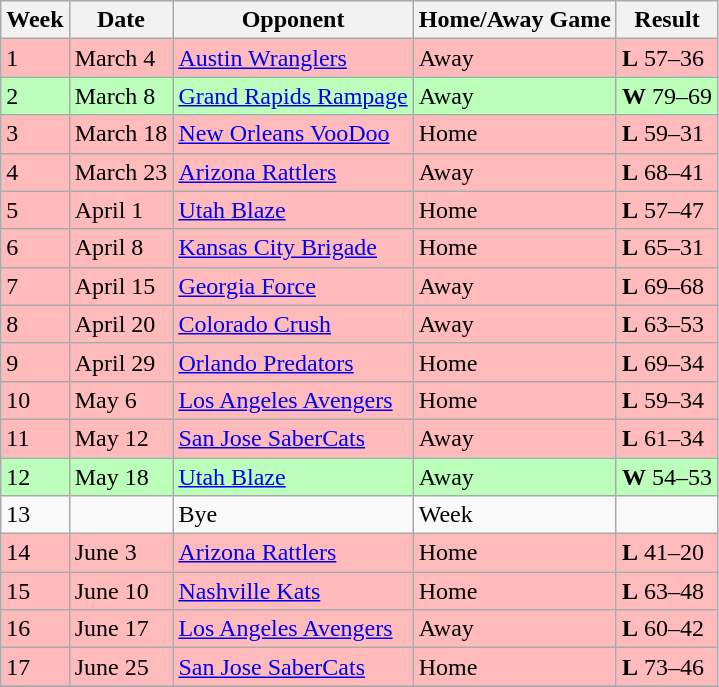<table class="wikitable">
<tr>
<th>Week</th>
<th>Date</th>
<th>Opponent</th>
<th>Home/Away Game</th>
<th>Result</th>
</tr>
<tr bgcolor="ffbbbb">
<td>1</td>
<td>March 4</td>
<td><a href='#'>Austin Wranglers</a></td>
<td>Away</td>
<td><strong>L</strong> 57–36</td>
</tr>
<tr bgcolor="bbffbb">
<td>2</td>
<td>March 8</td>
<td><a href='#'>Grand Rapids Rampage</a></td>
<td>Away</td>
<td><strong>W</strong> 79–69</td>
</tr>
<tr bgcolor="ffbbbb">
<td>3</td>
<td>March 18</td>
<td><a href='#'>New Orleans VooDoo</a></td>
<td>Home</td>
<td><strong>L</strong> 59–31</td>
</tr>
<tr bgcolor="ffbbbb">
<td>4</td>
<td>March 23</td>
<td><a href='#'>Arizona Rattlers</a></td>
<td>Away</td>
<td><strong>L</strong> 68–41</td>
</tr>
<tr bgcolor="ffbbbb">
<td>5</td>
<td>April 1</td>
<td><a href='#'>Utah Blaze</a></td>
<td>Home</td>
<td><strong>L</strong> 57–47</td>
</tr>
<tr bgcolor="ffbbbb">
<td>6</td>
<td>April 8</td>
<td><a href='#'>Kansas City Brigade</a></td>
<td>Home</td>
<td><strong>L</strong> 65–31</td>
</tr>
<tr bgcolor="ffbbbb">
<td>7</td>
<td>April 15</td>
<td><a href='#'>Georgia Force</a></td>
<td>Away</td>
<td><strong>L</strong> 69–68</td>
</tr>
<tr bgcolor="ffbbbb">
<td>8</td>
<td>April 20</td>
<td><a href='#'>Colorado Crush</a></td>
<td>Away</td>
<td><strong>L</strong> 63–53</td>
</tr>
<tr bgcolor="ffbbbb">
<td>9</td>
<td>April 29</td>
<td><a href='#'>Orlando Predators</a></td>
<td>Home</td>
<td><strong>L</strong> 69–34</td>
</tr>
<tr bgcolor="ffbbbb">
<td>10</td>
<td>May 6</td>
<td><a href='#'>Los Angeles Avengers</a></td>
<td>Home</td>
<td><strong>L</strong> 59–34</td>
</tr>
<tr bgcolor="ffbbbb">
<td>11</td>
<td>May 12</td>
<td><a href='#'>San Jose SaberCats</a></td>
<td>Away</td>
<td><strong>L</strong> 61–34</td>
</tr>
<tr bgcolor="bbffbb">
<td>12</td>
<td>May 18</td>
<td><a href='#'>Utah Blaze</a></td>
<td>Away</td>
<td><strong>W</strong> 54–53</td>
</tr>
<tr>
<td>13</td>
<td></td>
<td>Bye</td>
<td>Week</td>
</tr>
<tr bgcolor="ffbbbb">
<td>14</td>
<td>June 3</td>
<td><a href='#'>Arizona Rattlers</a></td>
<td>Home</td>
<td><strong>L</strong> 41–20</td>
</tr>
<tr bgcolor="ffbbbb">
<td>15</td>
<td>June 10</td>
<td><a href='#'>Nashville Kats</a></td>
<td>Home</td>
<td><strong>L</strong> 63–48</td>
</tr>
<tr bgcolor="ffbbbb">
<td>16</td>
<td>June 17</td>
<td><a href='#'>Los Angeles Avengers</a></td>
<td>Away</td>
<td><strong>L</strong> 60–42</td>
</tr>
<tr bgcolor="ffbbbb">
<td>17</td>
<td>June 25</td>
<td><a href='#'>San Jose SaberCats</a></td>
<td>Home</td>
<td><strong>L</strong> 73–46</td>
</tr>
<tr>
</tr>
</table>
